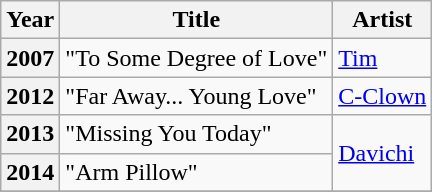<table class="wikitable plainrowheaders">
<tr>
<th>Year</th>
<th>Title</th>
<th>Artist</th>
</tr>
<tr>
<th scope="row">2007</th>
<td>"To Some Degree of Love"</td>
<td><a href='#'>Tim</a></td>
</tr>
<tr>
<th scope="row">2012</th>
<td>"Far Away... Young Love"</td>
<td><a href='#'>C-Clown</a></td>
</tr>
<tr>
<th scope="row">2013</th>
<td>"Missing You Today"</td>
<td rowspan="2"><a href='#'>Davichi</a></td>
</tr>
<tr>
<th scope="row">2014</th>
<td>"Arm Pillow"</td>
</tr>
<tr>
</tr>
</table>
